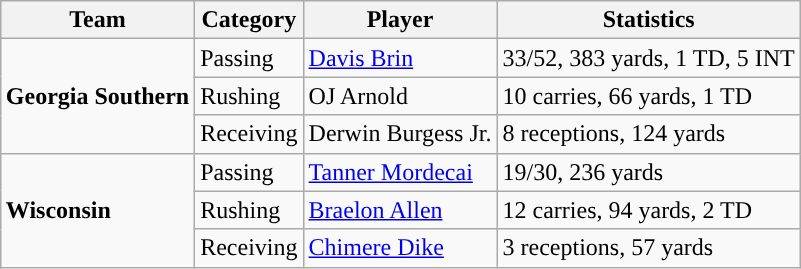<table class="wikitable" style="float: right;">
<tr>
<th>Team</th>
<th>Category</th>
<th>Player</th>
<th>Statistics</th>
</tr>
<tr>
<td rowspan=3><strong>Georgia Southern</strong></td>
<td>Passing</td>
<td><a href='#'>Davis Brin</a></td>
<td>33/52, 383 yards, 1 TD, 5 INT</td>
</tr>
<tr>
<td>Rushing</td>
<td>OJ Arnold</td>
<td>10 carries, 66 yards, 1 TD</td>
</tr>
<tr>
<td>Receiving</td>
<td>Derwin Burgess Jr.</td>
<td>8 receptions, 124 yards</td>
</tr>
<tr>
<td rowspan=3><strong>Wisconsin</strong></td>
<td>Passing</td>
<td><a href='#'>Tanner Mordecai</a></td>
<td>19/30, 236 yards</td>
</tr>
<tr>
<td>Rushing</td>
<td><a href='#'>Braelon Allen</a></td>
<td>12 carries, 94 yards, 2 TD</td>
</tr>
<tr>
<td>Receiving</td>
<td><a href='#'>Chimere Dike</a></td>
<td>3 receptions, 57 yards</td>
</tr>
</table>
